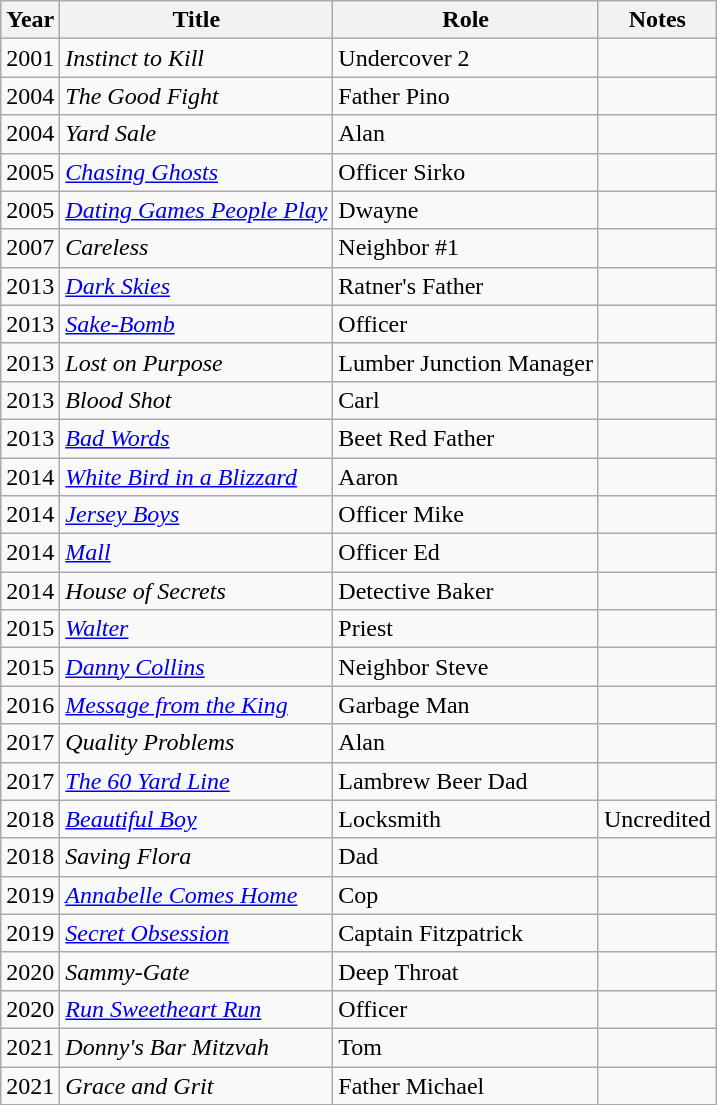<table class="wikitable sortable">
<tr>
<th>Year</th>
<th>Title</th>
<th>Role</th>
<th>Notes</th>
</tr>
<tr>
<td>2001</td>
<td><em>Instinct to Kill</em></td>
<td>Undercover 2</td>
<td></td>
</tr>
<tr>
<td>2004</td>
<td><em>The Good Fight</em></td>
<td>Father Pino</td>
<td></td>
</tr>
<tr>
<td>2004</td>
<td><em>Yard Sale</em></td>
<td>Alan</td>
<td></td>
</tr>
<tr>
<td>2005</td>
<td><a href='#'><em>Chasing Ghosts</em></a></td>
<td>Officer Sirko</td>
<td></td>
</tr>
<tr>
<td>2005</td>
<td><em><a href='#'>Dating Games People Play</a></em></td>
<td>Dwayne</td>
<td></td>
</tr>
<tr>
<td>2007</td>
<td><em>Careless</em></td>
<td>Neighbor #1</td>
<td></td>
</tr>
<tr>
<td>2013</td>
<td><a href='#'><em>Dark Skies</em></a></td>
<td>Ratner's Father</td>
<td></td>
</tr>
<tr>
<td>2013</td>
<td><em><a href='#'>Sake-Bomb</a></em></td>
<td>Officer</td>
<td></td>
</tr>
<tr>
<td>2013</td>
<td><em>Lost on Purpose</em></td>
<td>Lumber Junction Manager</td>
<td></td>
</tr>
<tr>
<td>2013</td>
<td><em>Blood Shot</em></td>
<td>Carl</td>
<td></td>
</tr>
<tr>
<td>2013</td>
<td><a href='#'><em>Bad Words</em></a></td>
<td>Beet Red Father</td>
<td></td>
</tr>
<tr>
<td>2014</td>
<td><em><a href='#'>White Bird in a Blizzard</a></em></td>
<td>Aaron</td>
<td></td>
</tr>
<tr>
<td>2014</td>
<td><a href='#'><em>Jersey Boys</em></a></td>
<td>Officer Mike</td>
<td></td>
</tr>
<tr>
<td>2014</td>
<td><a href='#'><em>Mall</em></a></td>
<td>Officer Ed</td>
<td></td>
</tr>
<tr>
<td>2014</td>
<td><em>House of Secrets</em></td>
<td>Detective Baker</td>
<td></td>
</tr>
<tr>
<td>2015</td>
<td><a href='#'><em>Walter</em></a></td>
<td>Priest</td>
<td></td>
</tr>
<tr>
<td>2015</td>
<td><a href='#'><em>Danny Collins</em></a></td>
<td>Neighbor Steve</td>
<td></td>
</tr>
<tr>
<td>2016</td>
<td><a href='#'><em>Message from the King</em></a></td>
<td>Garbage Man</td>
<td></td>
</tr>
<tr>
<td>2017</td>
<td><em>Quality Problems</em></td>
<td>Alan</td>
<td></td>
</tr>
<tr>
<td>2017</td>
<td><em><a href='#'>The 60 Yard Line</a></em></td>
<td>Lambrew Beer Dad</td>
<td></td>
</tr>
<tr>
<td>2018</td>
<td><a href='#'><em>Beautiful Boy</em></a></td>
<td>Locksmith</td>
<td>Uncredited</td>
</tr>
<tr>
<td>2018</td>
<td><em>Saving Flora</em></td>
<td>Dad</td>
<td></td>
</tr>
<tr>
<td>2019</td>
<td><em><a href='#'>Annabelle Comes Home</a></em></td>
<td>Cop</td>
<td></td>
</tr>
<tr>
<td>2019</td>
<td><em><a href='#'>Secret Obsession</a></em></td>
<td>Captain Fitzpatrick</td>
<td></td>
</tr>
<tr>
<td>2020</td>
<td><em>Sammy-Gate</em></td>
<td>Deep Throat</td>
<td></td>
</tr>
<tr>
<td>2020</td>
<td><em><a href='#'>Run Sweetheart Run</a></em></td>
<td>Officer</td>
<td></td>
</tr>
<tr>
<td>2021</td>
<td><em>Donny's Bar Mitzvah</em></td>
<td>Tom</td>
<td></td>
</tr>
<tr>
<td>2021</td>
<td><em>Grace and Grit</em></td>
<td>Father Michael</td>
<td></td>
</tr>
</table>
